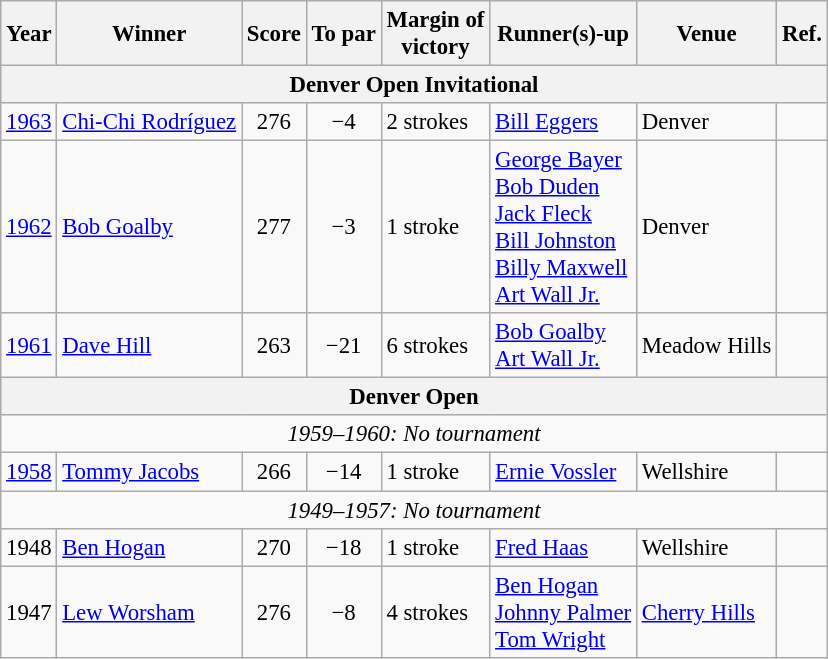<table class=wikitable style="font-size:95%">
<tr>
<th>Year</th>
<th>Winner</th>
<th>Score</th>
<th>To par</th>
<th>Margin of<br>victory</th>
<th>Runner(s)-up</th>
<th>Venue</th>
<th>Ref.</th>
</tr>
<tr>
<th colspan=8>Denver Open Invitational</th>
</tr>
<tr>
<td><a href='#'>1963</a></td>
<td> <a href='#'>Chi-Chi Rodríguez</a></td>
<td align=center>276</td>
<td align=center>−4</td>
<td>2 strokes</td>
<td> <a href='#'>Bill Eggers</a></td>
<td>Denver</td>
<td></td>
</tr>
<tr>
<td><a href='#'>1962</a></td>
<td> <a href='#'>Bob Goalby</a></td>
<td align=center>277</td>
<td align=center>−3</td>
<td>1 stroke</td>
<td> <a href='#'>George Bayer</a><br> <a href='#'>Bob Duden</a><br> <a href='#'>Jack Fleck</a><br> <a href='#'>Bill Johnston</a><br> <a href='#'>Billy Maxwell</a><br> <a href='#'>Art Wall Jr.</a></td>
<td>Denver</td>
<td></td>
</tr>
<tr>
<td><a href='#'>1961</a></td>
<td> <a href='#'>Dave Hill</a></td>
<td align=center>263</td>
<td align=center>−21</td>
<td>6 strokes</td>
<td> <a href='#'>Bob Goalby</a><br> <a href='#'>Art Wall Jr.</a></td>
<td>Meadow Hills</td>
<td></td>
</tr>
<tr>
<th colspan=8>Denver Open</th>
</tr>
<tr>
<td colspan=8 align=center><em>1959–1960: No tournament</em></td>
</tr>
<tr>
<td><a href='#'>1958</a></td>
<td> <a href='#'>Tommy Jacobs</a></td>
<td align=center>266</td>
<td align=center>−14</td>
<td>1 stroke</td>
<td> <a href='#'>Ernie Vossler</a></td>
<td>Wellshire</td>
<td></td>
</tr>
<tr>
<td colspan=8 align=center><em>1949–1957: No tournament</em></td>
</tr>
<tr>
<td>1948</td>
<td> <a href='#'>Ben Hogan</a></td>
<td align=center>270</td>
<td align=center>−18</td>
<td>1 stroke</td>
<td> <a href='#'>Fred Haas</a></td>
<td>Wellshire</td>
<td></td>
</tr>
<tr>
<td>1947</td>
<td> <a href='#'>Lew Worsham</a></td>
<td align=center>276</td>
<td align=center>−8</td>
<td>4 strokes</td>
<td> <a href='#'>Ben Hogan</a><br> <a href='#'>Johnny Palmer</a><br> <a href='#'>Tom Wright</a></td>
<td><a href='#'>Cherry Hills</a></td>
<td></td>
</tr>
</table>
